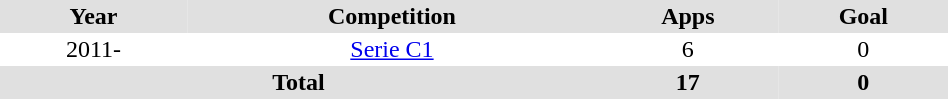<table border="0" cellpadding="2" cellspacing="0" style="width:50%;">
<tr style="text-align:center; background:#e0e0e0;">
<th>Year</th>
<th>Competition</th>
<th>Apps</th>
<th>Goal</th>
</tr>
<tr style="text-align:center;">
<td>2011-</td>
<td><a href='#'>Serie C1</a></td>
<td>6</td>
<td>0</td>
</tr>
<tr style="text-align:center; background:#e0e0e0;">
<th colspan="2">Total</th>
<th style="text-align:center;">17</th>
<th style="text-align:center;">0</th>
</tr>
</table>
